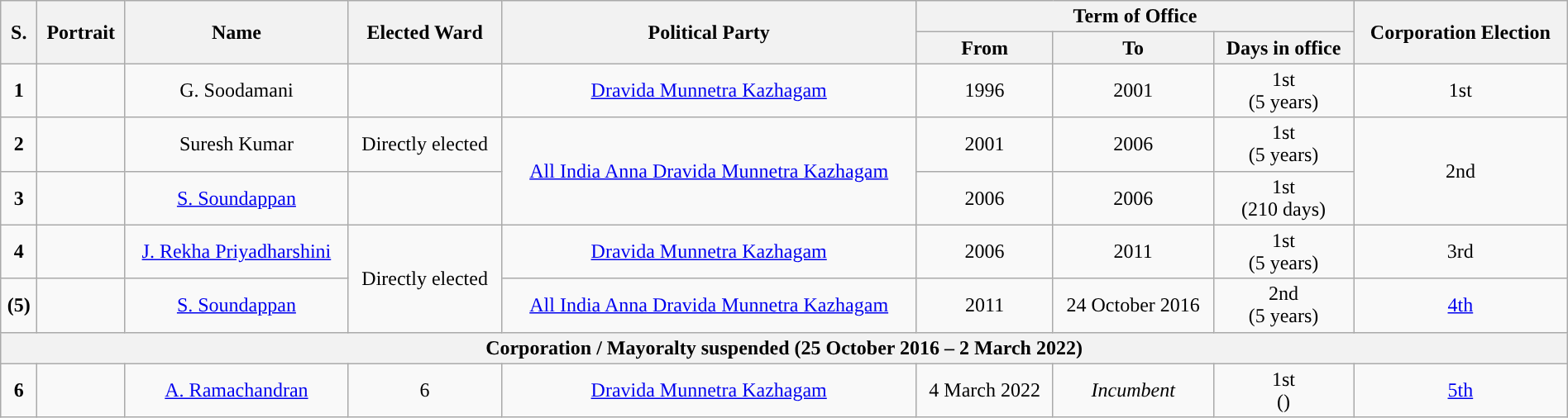<table class="wikitable sortable" style="width:100%; text-align:center">
<tr>
<th rowspan="2">S.</th>
<th rowspan="2">Portrait</th>
<th rowspan="2">Name</th>
<th rowspan="2">Elected Ward</th>
<th rowspan="2">Political Party</th>
<th colspan="3">Term of Office</th>
<th rowspan="2">Corporation Election</th>
</tr>
<tr>
<th>From</th>
<th>To</th>
<th>Days in office</th>
</tr>
<tr>
<td style="background:"><strong>1</strong></td>
<td></td>
<td>G. Soodamani</td>
<td></td>
<td><a href='#'>Dravida Munnetra Kazhagam</a></td>
<td>1996</td>
<td>2001</td>
<td>1st<br>(5 years)</td>
<td>1st</td>
</tr>
<tr>
<td style="background:"><strong>2</strong></td>
<td></td>
<td>Suresh Kumar</td>
<td>Directly elected</td>
<td rowspan="2"><a href='#'>All India Anna Dravida Munnetra Kazhagam</a></td>
<td>2001</td>
<td>2006</td>
<td>1st<br>(5 years)</td>
<td rowspan="2">2nd</td>
</tr>
<tr>
<td style="background:"><strong>3</strong></td>
<td></td>
<td><a href='#'>S. Soundappan</a></td>
<td></td>
<td>2006</td>
<td>2006</td>
<td>1st<br>(210 days)</td>
</tr>
<tr>
<td style="background:"><strong>4</strong></td>
<td></td>
<td><a href='#'>J. Rekha Priyadharshini</a></td>
<td rowspan="2">Directly elected</td>
<td><a href='#'>Dravida Munnetra Kazhagam</a></td>
<td>2006</td>
<td>2011</td>
<td>1st<br>(5 years)</td>
<td>3rd</td>
</tr>
<tr>
<td style="background:"><strong>(5)</strong></td>
<td></td>
<td><a href='#'>S. Soundappan</a></td>
<td><a href='#'>All India Anna Dravida Munnetra Kazhagam</a></td>
<td>2011</td>
<td>24 October 2016</td>
<td>2nd<br>(5 years)</td>
<td><a href='#'>4th</a></td>
</tr>
<tr>
<th colspan="9">Corporation / Mayoralty suspended (25 October 2016 – 2 March 2022)</th>
</tr>
<tr>
<td style="background:"><strong>6</strong></td>
<td></td>
<td><a href='#'>A. Ramachandran</a></td>
<td>6</td>
<td><a href='#'>Dravida Munnetra Kazhagam</a></td>
<td>4 March 2022</td>
<td><em>Incumbent</em></td>
<td>1st<br>()</td>
<td><a href='#'>5th</a></td>
</tr>
</table>
